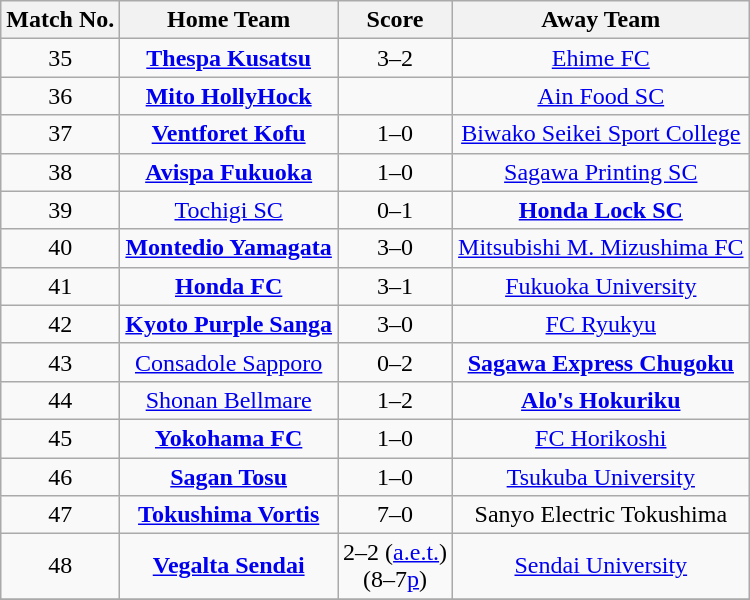<table class="wikitable" style="text-align: center">
<tr>
<th>Match No.</th>
<th>Home Team</th>
<th>Score</th>
<th>Away Team</th>
</tr>
<tr>
<td>35</td>
<td><strong><a href='#'>Thespa Kusatsu</a></strong></td>
<td>3–2</td>
<td><a href='#'>Ehime FC</a></td>
</tr>
<tr>
<td>36</td>
<td><strong><a href='#'>Mito HollyHock</a></strong></td>
<td></td>
<td><a href='#'>Ain Food SC</a></td>
</tr>
<tr>
<td>37</td>
<td><strong><a href='#'>Ventforet Kofu</a></strong></td>
<td>1–0</td>
<td><a href='#'>Biwako Seikei Sport College</a></td>
</tr>
<tr>
<td>38</td>
<td><strong><a href='#'>Avispa Fukuoka</a></strong></td>
<td>1–0</td>
<td><a href='#'>Sagawa Printing SC</a></td>
</tr>
<tr>
<td>39</td>
<td><a href='#'>Tochigi SC</a></td>
<td>0–1</td>
<td><strong><a href='#'>Honda Lock SC</a></strong></td>
</tr>
<tr>
<td>40</td>
<td><strong><a href='#'>Montedio Yamagata</a></strong></td>
<td>3–0</td>
<td><a href='#'>Mitsubishi M. Mizushima FC</a></td>
</tr>
<tr>
<td>41</td>
<td><strong><a href='#'>Honda FC</a></strong></td>
<td>3–1</td>
<td><a href='#'>Fukuoka University</a></td>
</tr>
<tr>
<td>42</td>
<td><strong><a href='#'>Kyoto Purple Sanga</a></strong></td>
<td>3–0</td>
<td><a href='#'>FC Ryukyu</a></td>
</tr>
<tr>
<td>43</td>
<td><a href='#'>Consadole Sapporo</a></td>
<td>0–2</td>
<td><strong><a href='#'>Sagawa Express Chugoku</a></strong></td>
</tr>
<tr>
<td>44</td>
<td><a href='#'>Shonan Bellmare</a></td>
<td>1–2</td>
<td><strong><a href='#'>Alo's Hokuriku</a></strong></td>
</tr>
<tr>
<td>45</td>
<td><strong><a href='#'>Yokohama FC</a></strong></td>
<td>1–0</td>
<td><a href='#'>FC Horikoshi</a></td>
</tr>
<tr>
<td>46</td>
<td><strong><a href='#'>Sagan Tosu</a></strong></td>
<td>1–0</td>
<td><a href='#'>Tsukuba University</a></td>
</tr>
<tr>
<td>47</td>
<td><strong><a href='#'>Tokushima Vortis</a></strong></td>
<td>7–0</td>
<td>Sanyo Electric Tokushima</td>
</tr>
<tr>
<td>48</td>
<td><strong><a href='#'>Vegalta Sendai</a></strong></td>
<td>2–2 (<a href='#'>a.e.t.</a>)<br>(8–7<a href='#'>p</a>)</td>
<td><a href='#'>Sendai University</a></td>
</tr>
<tr>
</tr>
</table>
